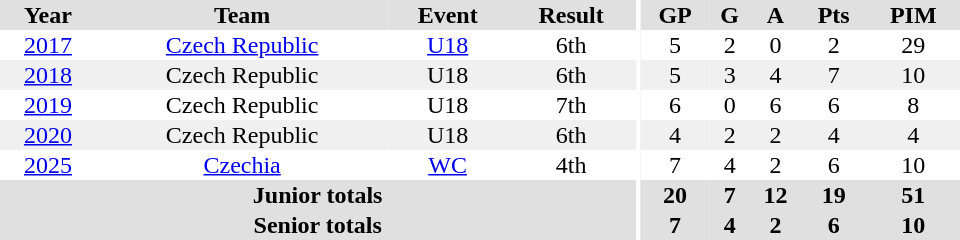<table border="0" cellpadding="1" cellspacing="0" ID="Table3" style="text-align:center; width:40em">
<tr ALIGN="center" bgcolor="#e0e0e0">
<th>Year</th>
<th>Team</th>
<th>Event</th>
<th>Result</th>
<th rowspan="99" bgcolor="#ffffff"></th>
<th>GP</th>
<th>G</th>
<th>A</th>
<th>Pts</th>
<th>PIM</th>
</tr>
<tr>
<td><a href='#'>2017</a></td>
<td><a href='#'>Czech Republic</a></td>
<td><a href='#'>U18</a></td>
<td>6th</td>
<td>5</td>
<td>2</td>
<td>0</td>
<td>2</td>
<td>29</td>
</tr>
<tr bgcolor="#f0f0f0">
<td><a href='#'>2018</a></td>
<td>Czech Republic</td>
<td>U18</td>
<td>6th</td>
<td>5</td>
<td>3</td>
<td>4</td>
<td>7</td>
<td>10</td>
</tr>
<tr>
<td><a href='#'>2019</a></td>
<td>Czech Republic</td>
<td>U18</td>
<td>7th</td>
<td>6</td>
<td>0</td>
<td>6</td>
<td>6</td>
<td>8</td>
</tr>
<tr bgcolor="#f0f0f0">
<td><a href='#'>2020</a></td>
<td>Czech Republic</td>
<td>U18</td>
<td>6th</td>
<td>4</td>
<td>2</td>
<td>2</td>
<td>4</td>
<td>4</td>
</tr>
<tr>
<td><a href='#'>2025</a></td>
<td><a href='#'>Czechia</a></td>
<td><a href='#'>WC</a></td>
<td>4th</td>
<td>7</td>
<td>4</td>
<td>2</td>
<td>6</td>
<td>10</td>
</tr>
<tr bgcolor="#e0e0e0">
<th colspan="4">Junior totals</th>
<th>20</th>
<th>7</th>
<th>12</th>
<th>19</th>
<th>51</th>
</tr>
<tr bgcolor="#e0e0e0">
<th colspan="4">Senior totals</th>
<th>7</th>
<th>4</th>
<th>2</th>
<th>6</th>
<th>10</th>
</tr>
</table>
